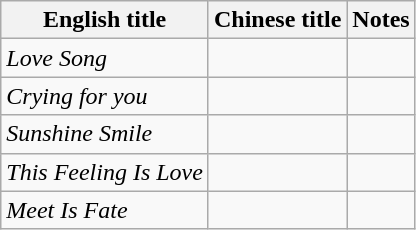<table class="wikitable">
<tr>
<th>English title</th>
<th>Chinese title</th>
<th>Notes</th>
</tr>
<tr>
<td><em>Love Song</em></td>
<td></td>
<td></td>
</tr>
<tr>
<td><em>Crying for you</em></td>
<td></td>
<td></td>
</tr>
<tr>
<td><em>Sunshine Smile</em></td>
<td></td>
<td></td>
</tr>
<tr>
<td><em>This Feeling Is Love</em></td>
<td></td>
<td></td>
</tr>
<tr>
<td><em>Meet Is Fate</em></td>
<td></td>
<td></td>
</tr>
</table>
